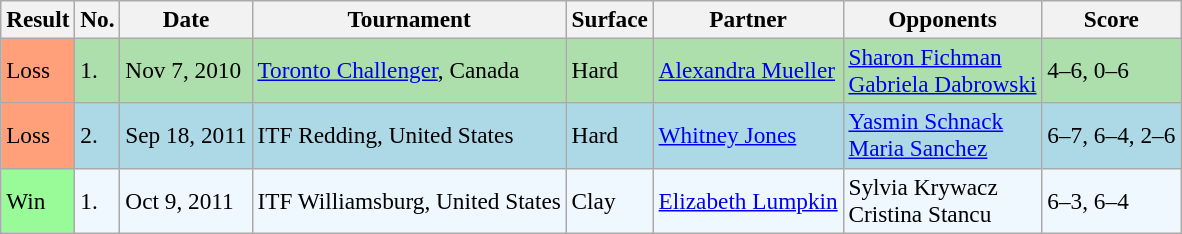<table class="sortable wikitable" style=font-size:97%>
<tr>
<th>Result</th>
<th>No.</th>
<th>Date</th>
<th>Tournament</th>
<th>Surface</th>
<th>Partner</th>
<th>Opponents</th>
<th class="unsortable">Score</th>
</tr>
<tr style="background:#addfad;">
<td style="background:#ffa07a;">Loss</td>
<td>1.</td>
<td>Nov 7, 2010</td>
<td><a href='#'>Toronto Challenger</a>, Canada</td>
<td>Hard</td>
<td> <a href='#'>Alexandra Mueller</a></td>
<td> <a href='#'>Sharon Fichman</a> <br>  <a href='#'>Gabriela Dabrowski</a></td>
<td>4–6, 0–6</td>
</tr>
<tr style="background:lightblue;">
<td style="background:#ffa07a;">Loss</td>
<td>2.</td>
<td>Sep 18, 2011</td>
<td>ITF Redding, United States</td>
<td>Hard</td>
<td> <a href='#'>Whitney Jones</a></td>
<td> <a href='#'>Yasmin Schnack</a> <br>  <a href='#'>Maria Sanchez</a></td>
<td>6–7, 6–4, 2–6</td>
</tr>
<tr bgcolor="#f0f8ff">
<td bgcolor="98FB98">Win</td>
<td>1.</td>
<td>Oct 9, 2011</td>
<td>ITF Williamsburg, United States</td>
<td>Clay</td>
<td> <a href='#'>Elizabeth Lumpkin</a></td>
<td> Sylvia Krywacz <br>  Cristina Stancu</td>
<td>6–3, 6–4</td>
</tr>
</table>
